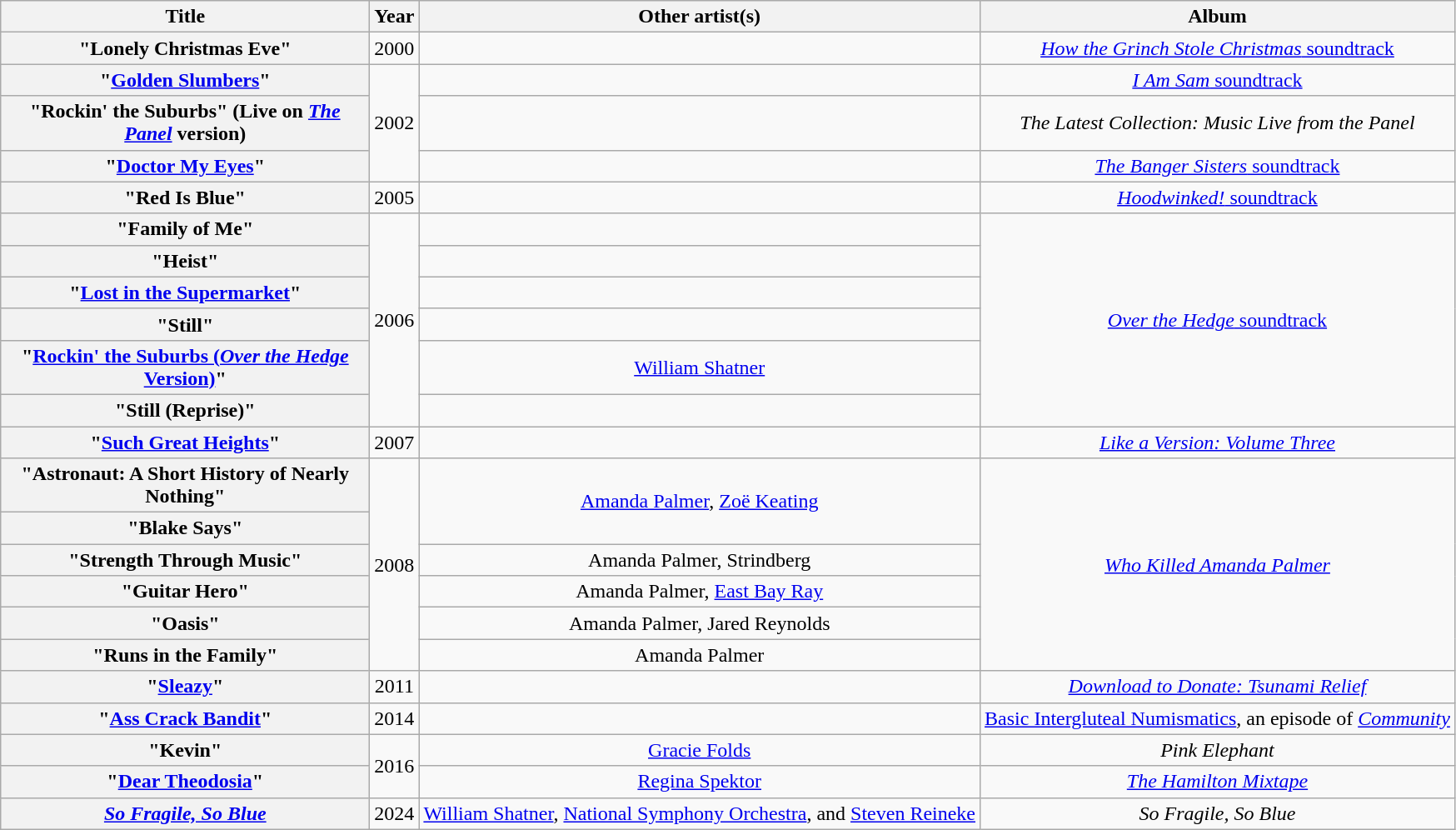<table class="wikitable plainrowheaders" style="text-align:center;">
<tr>
<th scope="col" style="width:18em;">Title</th>
<th scope="col">Year</th>
<th scope="col">Other artist(s)</th>
<th scope="col">Album</th>
</tr>
<tr>
<th scope="row">"Lonely Christmas Eve"</th>
<td>2000</td>
<td></td>
<td><a href='#'><em>How the Grinch Stole Christmas</em> soundtrack</a></td>
</tr>
<tr>
<th scope="row">"<a href='#'>Golden Slumbers</a>"</th>
<td rowspan="3">2002</td>
<td></td>
<td><a href='#'><em>I Am Sam</em> soundtrack</a></td>
</tr>
<tr>
<th scope="row">"Rockin' the Suburbs" (Live on <em><a href='#'>The Panel</a></em> version)</th>
<td></td>
<td><em>The Latest Collection: Music Live from the Panel</em></td>
</tr>
<tr>
<th scope="row">"<a href='#'>Doctor My Eyes</a>"</th>
<td></td>
<td><a href='#'><em>The Banger Sisters</em> soundtrack</a></td>
</tr>
<tr>
<th scope="row">"Red Is Blue"</th>
<td>2005</td>
<td></td>
<td><a href='#'><em>Hoodwinked!</em> soundtrack</a></td>
</tr>
<tr>
<th scope="row">"Family of Me"</th>
<td rowspan="6">2006</td>
<td></td>
<td rowspan="6"><a href='#'><em>Over the Hedge</em> soundtrack</a></td>
</tr>
<tr>
<th scope="row">"Heist"</th>
<td></td>
</tr>
<tr>
<th scope="row">"<a href='#'>Lost in the Supermarket</a>"</th>
<td></td>
</tr>
<tr>
<th scope="row">"Still"</th>
<td></td>
</tr>
<tr>
<th scope="row">"<a href='#'>Rockin' the Suburbs (<em>Over the Hedge</em> Version)</a>"</th>
<td><a href='#'>William Shatner</a></td>
</tr>
<tr>
<th scope="row">"Still (Reprise)"</th>
<td></td>
</tr>
<tr>
<th scope="row">"<a href='#'>Such Great Heights</a>"</th>
<td>2007</td>
<td></td>
<td><em><a href='#'>Like a Version: Volume Three</a></em></td>
</tr>
<tr>
<th scope="row">"Astronaut: A Short History of Nearly Nothing"</th>
<td rowspan="6">2008</td>
<td rowspan="2"><a href='#'>Amanda Palmer</a>, <a href='#'>Zoë Keating</a></td>
<td rowspan="6"><em><a href='#'>Who Killed Amanda Palmer</a></em></td>
</tr>
<tr>
<th scope="row">"Blake Says"</th>
</tr>
<tr>
<th scope="row">"Strength Through Music"</th>
<td>Amanda Palmer, Strindberg</td>
</tr>
<tr>
<th scope="row">"Guitar Hero"</th>
<td>Amanda Palmer, <a href='#'>East Bay Ray</a></td>
</tr>
<tr>
<th scope="row">"Oasis"</th>
<td>Amanda Palmer, Jared Reynolds</td>
</tr>
<tr>
<th scope="row">"Runs in the Family"</th>
<td>Amanda Palmer</td>
</tr>
<tr>
<th scope="row">"<a href='#'>Sleazy</a>"</th>
<td>2011</td>
<td></td>
<td><em><a href='#'>Download to Donate: Tsunami Relief</a></em></td>
</tr>
<tr>
<th scope="row">"<a href='#'>Ass Crack Bandit</a>"</th>
<td>2014</td>
<td></td>
<td><a href='#'>Basic Intergluteal Numismatics</a>, an episode of <a href='#'><em>Community</em></a></td>
</tr>
<tr>
<th scope="row">"Kevin"</th>
<td rowspan="2">2016</td>
<td><a href='#'>Gracie Folds</a></td>
<td><em>Pink Elephant</em></td>
</tr>
<tr>
<th scope="row">"<a href='#'>Dear Theodosia</a>"</th>
<td><a href='#'>Regina Spektor</a></td>
<td><em><a href='#'>The Hamilton Mixtape</a></em></td>
</tr>
<tr>
<th scope="row"><em><a href='#'>So Fragile, So Blue</a></em></th>
<td>2024</td>
<td><a href='#'>William Shatner</a>, <a href='#'>National Symphony Orchestra</a>, and <a href='#'>Steven Reineke</a></td>
<td><em>So Fragile, So Blue</em></td>
</tr>
</table>
